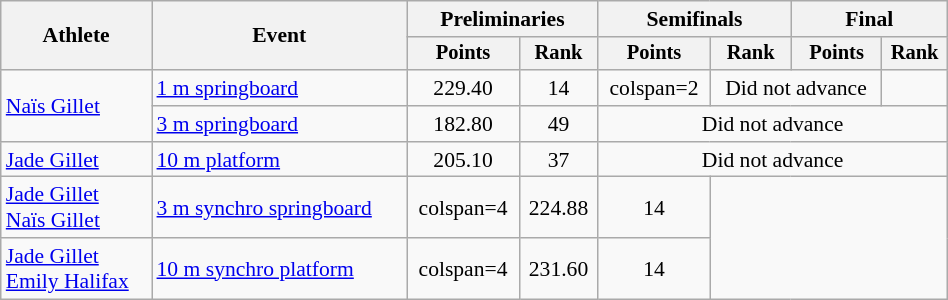<table class="wikitable" style="text-align:center; font-size:90%; width:50%;">
<tr>
<th rowspan=2>Athlete</th>
<th rowspan=2>Event</th>
<th colspan=2>Preliminaries</th>
<th colspan=2>Semifinals</th>
<th colspan=2>Final</th>
</tr>
<tr style="font-size:95%">
<th>Points</th>
<th>Rank</th>
<th>Points</th>
<th>Rank</th>
<th>Points</th>
<th>Rank</th>
</tr>
<tr>
<td align=left rowspan=2><a href='#'>Naïs Gillet</a></td>
<td align=left><a href='#'>1 m springboard</a></td>
<td>229.40</td>
<td>14</td>
<td>colspan=2 </td>
<td colspan=2>Did not advance</td>
</tr>
<tr>
<td align=left><a href='#'>3 m springboard</a></td>
<td>182.80</td>
<td>49</td>
<td colspan=4>Did not advance</td>
</tr>
<tr>
<td align=left><a href='#'>Jade Gillet</a></td>
<td align=left><a href='#'>10 m platform</a></td>
<td>205.10</td>
<td>37</td>
<td colspan=4>Did not advance</td>
</tr>
<tr>
<td align=left><a href='#'>Jade Gillet</a><br> <a href='#'>Naïs Gillet</a></td>
<td align=left><a href='#'>3 m synchro springboard</a></td>
<td>colspan=4 </td>
<td>224.88</td>
<td>14</td>
</tr>
<tr>
<td align=left><a href='#'>Jade Gillet</a><br> <a href='#'>Emily Halifax</a></td>
<td align=left><a href='#'>10 m synchro platform</a></td>
<td>colspan=4 </td>
<td>231.60</td>
<td>14</td>
</tr>
</table>
